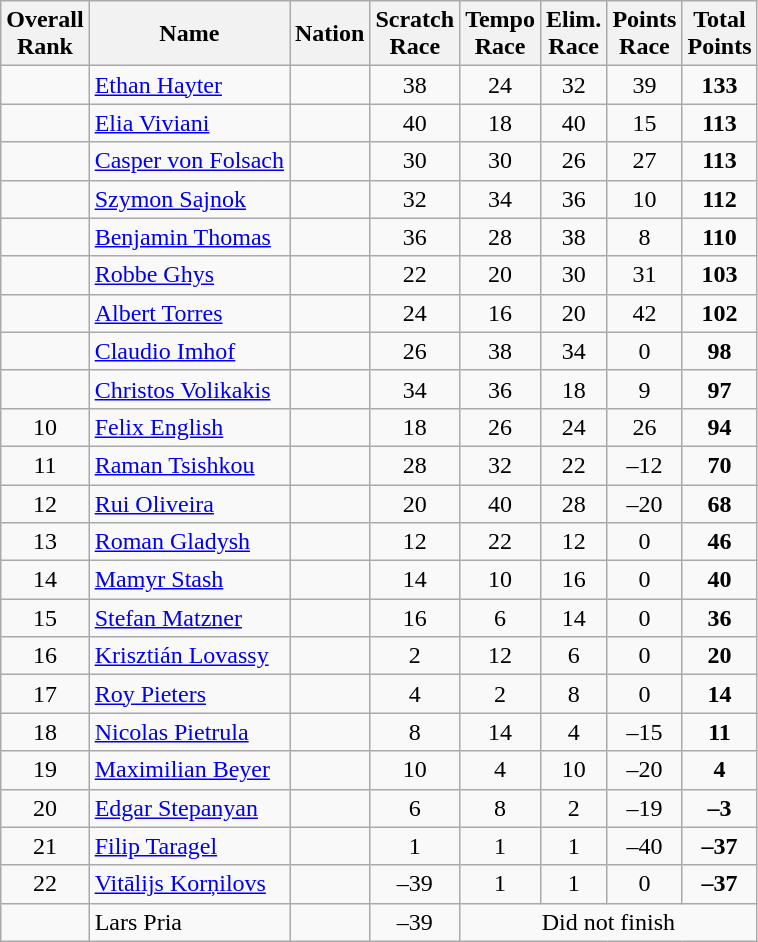<table class="wikitable sortable" style="text-align:center">
<tr>
<th>Overall<br>Rank</th>
<th>Name</th>
<th>Nation</th>
<th>Scratch<br>Race</th>
<th>Tempo<br>Race</th>
<th>Elim.<br>Race</th>
<th>Points<br>Race</th>
<th>Total<br>Points</th>
</tr>
<tr>
<td></td>
<td align=left><a href='#'>Ethan Hayter</a></td>
<td align=left></td>
<td>38</td>
<td>24</td>
<td>32</td>
<td>39</td>
<td><strong>133</strong></td>
</tr>
<tr>
<td></td>
<td align=left><a href='#'>Elia Viviani</a></td>
<td align=left></td>
<td>40</td>
<td>18</td>
<td>40</td>
<td>15</td>
<td><strong>113</strong></td>
</tr>
<tr>
<td></td>
<td align=left><a href='#'>Casper von Folsach</a></td>
<td align=left></td>
<td>30</td>
<td>30</td>
<td>26</td>
<td>27</td>
<td><strong>113</strong></td>
</tr>
<tr>
<td></td>
<td align=left><a href='#'>Szymon Sajnok</a></td>
<td align=left></td>
<td>32</td>
<td>34</td>
<td>36</td>
<td>10</td>
<td><strong>112</strong></td>
</tr>
<tr>
<td></td>
<td align=left><a href='#'>Benjamin Thomas</a></td>
<td align=left></td>
<td>36</td>
<td>28</td>
<td>38</td>
<td>8</td>
<td><strong>110</strong></td>
</tr>
<tr>
<td></td>
<td align=left><a href='#'>Robbe Ghys</a></td>
<td align=left></td>
<td>22</td>
<td>20</td>
<td>30</td>
<td>31</td>
<td><strong>103</strong></td>
</tr>
<tr>
<td></td>
<td align=left><a href='#'>Albert Torres</a></td>
<td align=left></td>
<td>24</td>
<td>16</td>
<td>20</td>
<td>42</td>
<td><strong>102</strong></td>
</tr>
<tr>
<td></td>
<td align=left><a href='#'>Claudio Imhof</a></td>
<td align=left></td>
<td>26</td>
<td>38</td>
<td>34</td>
<td>0</td>
<td><strong>98</strong></td>
</tr>
<tr>
<td></td>
<td align=left><a href='#'>Christos Volikakis</a></td>
<td align=left></td>
<td>34</td>
<td>36</td>
<td>18</td>
<td>9</td>
<td><strong>97</strong></td>
</tr>
<tr>
<td>10</td>
<td align=left><a href='#'>Felix English</a></td>
<td align=left></td>
<td>18</td>
<td>26</td>
<td>24</td>
<td>26</td>
<td><strong>94</strong></td>
</tr>
<tr>
<td>11</td>
<td align=left><a href='#'>Raman Tsishkou</a></td>
<td align=left></td>
<td>28</td>
<td>32</td>
<td>22</td>
<td>–12</td>
<td><strong>70</strong></td>
</tr>
<tr>
<td>12</td>
<td align=left><a href='#'>Rui Oliveira</a></td>
<td align=left></td>
<td>20</td>
<td>40</td>
<td>28</td>
<td>–20</td>
<td><strong>68</strong></td>
</tr>
<tr>
<td>13</td>
<td align=left><a href='#'>Roman Gladysh</a></td>
<td align=left></td>
<td>12</td>
<td>22</td>
<td>12</td>
<td>0</td>
<td><strong>46</strong></td>
</tr>
<tr>
<td>14</td>
<td align=left><a href='#'>Mamyr Stash</a></td>
<td align=left></td>
<td>14</td>
<td>10</td>
<td>16</td>
<td>0</td>
<td><strong>40</strong></td>
</tr>
<tr>
<td>15</td>
<td align=left><a href='#'>Stefan Matzner</a></td>
<td align=left></td>
<td>16</td>
<td>6</td>
<td>14</td>
<td>0</td>
<td><strong>36</strong></td>
</tr>
<tr>
<td>16</td>
<td align=left><a href='#'>Krisztián Lovassy</a></td>
<td align=left></td>
<td>2</td>
<td>12</td>
<td>6</td>
<td>0</td>
<td><strong>20</strong></td>
</tr>
<tr>
<td>17</td>
<td align=left><a href='#'>Roy Pieters</a></td>
<td align=left></td>
<td>4</td>
<td>2</td>
<td>8</td>
<td>0</td>
<td><strong>14</strong></td>
</tr>
<tr>
<td>18</td>
<td align=left><a href='#'>Nicolas Pietrula</a></td>
<td align=left></td>
<td>8</td>
<td>14</td>
<td>4</td>
<td>–15</td>
<td><strong>11</strong></td>
</tr>
<tr>
<td>19</td>
<td align=left><a href='#'>Maximilian Beyer</a></td>
<td align=left></td>
<td>10</td>
<td>4</td>
<td>10</td>
<td>–20</td>
<td><strong>4</strong></td>
</tr>
<tr>
<td>20</td>
<td align=left><a href='#'>Edgar Stepanyan</a></td>
<td align=left></td>
<td>6</td>
<td>8</td>
<td>2</td>
<td>–19</td>
<td><strong>–3</strong></td>
</tr>
<tr>
<td>21</td>
<td align=left><a href='#'>Filip Taragel</a></td>
<td align=left></td>
<td>1</td>
<td>1</td>
<td>1</td>
<td>–40</td>
<td><strong>–37</strong></td>
</tr>
<tr>
<td>22</td>
<td align=left><a href='#'>Vitālijs Korņilovs</a></td>
<td align=left></td>
<td>–39</td>
<td>1</td>
<td>1</td>
<td>0</td>
<td><strong>–37</strong></td>
</tr>
<tr>
<td></td>
<td align=left>Lars Pria</td>
<td align=left></td>
<td>–39</td>
<td colspan=4>Did not finish</td>
</tr>
</table>
